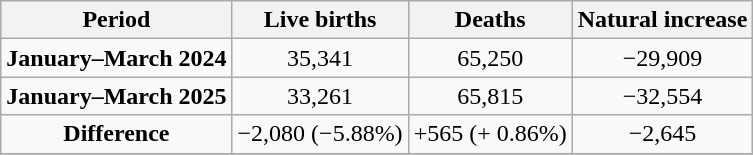<table class="wikitable"  style="text-align:center;">
<tr>
<th>Period</th>
<th>Live births</th>
<th>Deaths</th>
<th>Natural increase</th>
</tr>
<tr>
<td><strong>January–March 2024</strong></td>
<td>35,341</td>
<td>65,250</td>
<td>−29,909</td>
</tr>
<tr>
<td><strong>January–March 2025</strong></td>
<td>33,261</td>
<td>65,815</td>
<td>−32,554</td>
</tr>
<tr>
<td><strong>Difference</strong></td>
<td> −2,080 (−5.88%)</td>
<td> +565 (+ 0.86%)</td>
<td> −2,645</td>
</tr>
<tr>
</tr>
</table>
